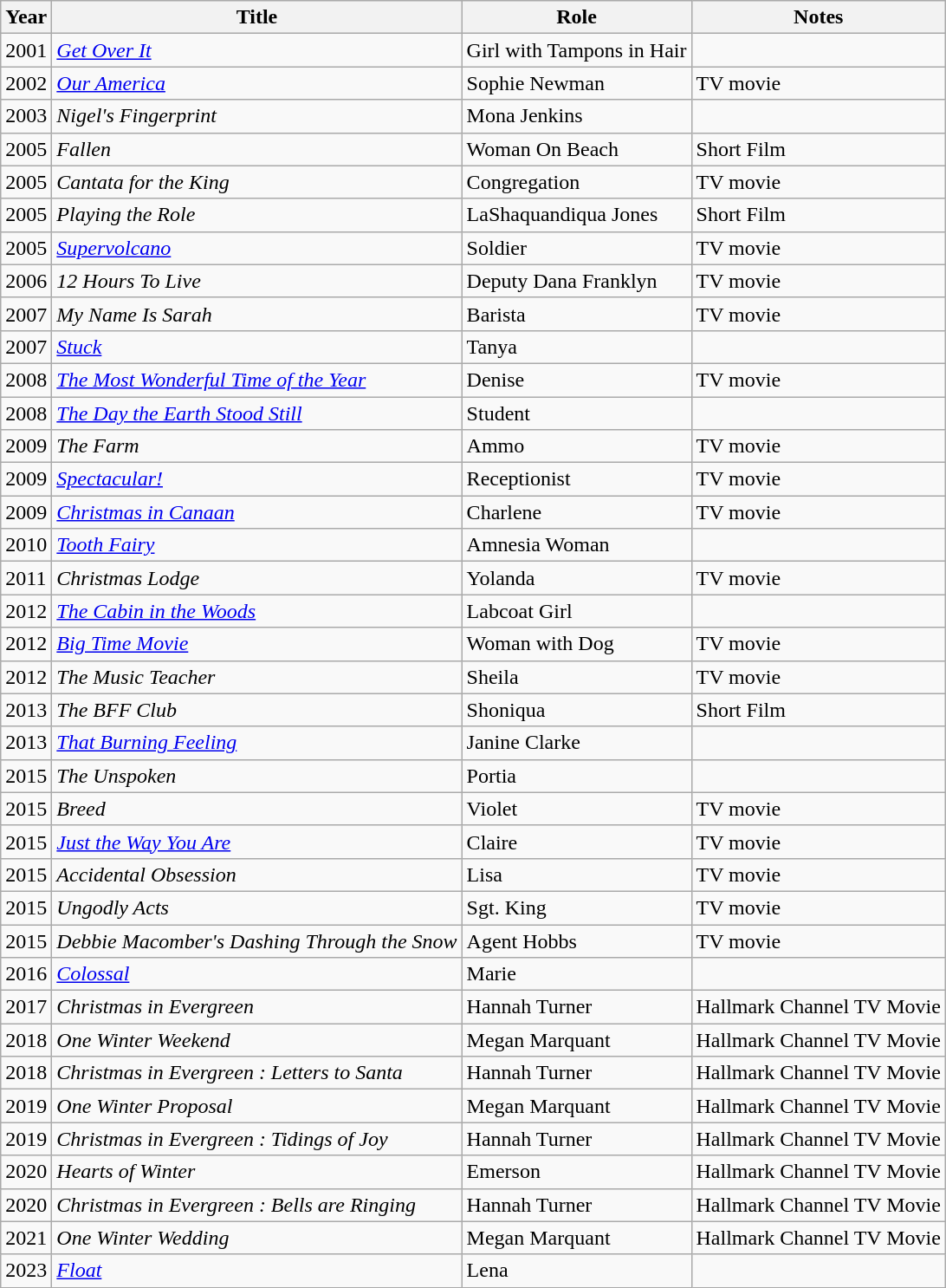<table class="wikitable">
<tr>
<th>Year</th>
<th>Title</th>
<th>Role</th>
<th>Notes</th>
</tr>
<tr>
<td>2001</td>
<td><em><a href='#'>Get Over It</a></em></td>
<td>Girl with Tampons in Hair</td>
<td></td>
</tr>
<tr>
<td>2002</td>
<td><em><a href='#'>Our America</a></em></td>
<td>Sophie Newman</td>
<td>TV movie</td>
</tr>
<tr>
<td>2003</td>
<td><em>Nigel's Fingerprint</em></td>
<td>Mona Jenkins</td>
<td></td>
</tr>
<tr>
<td>2005</td>
<td><em>Fallen</em></td>
<td>Woman On Beach</td>
<td>Short Film</td>
</tr>
<tr>
<td>2005</td>
<td><em>Cantata for the King</em></td>
<td>Congregation</td>
<td>TV movie</td>
</tr>
<tr>
<td>2005</td>
<td><em>Playing the Role</em></td>
<td>LaShaquandiqua Jones</td>
<td>Short Film</td>
</tr>
<tr>
<td>2005</td>
<td><em><a href='#'>Supervolcano</a></em></td>
<td>Soldier</td>
<td>TV movie</td>
</tr>
<tr>
<td>2006</td>
<td><em>12 Hours To Live</em></td>
<td>Deputy Dana Franklyn</td>
<td>TV movie</td>
</tr>
<tr>
<td>2007</td>
<td><em>My Name Is Sarah</em></td>
<td>Barista</td>
<td>TV movie</td>
</tr>
<tr>
<td>2007</td>
<td><em><a href='#'>Stuck</a></em></td>
<td>Tanya</td>
<td></td>
</tr>
<tr>
<td>2008</td>
<td><em><a href='#'>The Most Wonderful Time of the Year</a></em></td>
<td>Denise</td>
<td>TV movie</td>
</tr>
<tr>
<td>2008</td>
<td><em><a href='#'>The Day the Earth Stood Still</a></em></td>
<td>Student</td>
<td></td>
</tr>
<tr>
<td>2009</td>
<td><em>The Farm</em></td>
<td>Ammo</td>
<td>TV movie</td>
</tr>
<tr>
<td>2009</td>
<td><em><a href='#'>Spectacular!</a></em></td>
<td>Receptionist</td>
<td>TV movie</td>
</tr>
<tr>
<td>2009</td>
<td><em><a href='#'>Christmas in Canaan</a></em></td>
<td>Charlene</td>
<td>TV movie</td>
</tr>
<tr>
<td>2010</td>
<td><em><a href='#'>Tooth Fairy</a></em></td>
<td>Amnesia Woman</td>
<td></td>
</tr>
<tr>
<td>2011</td>
<td><em>Christmas Lodge</em></td>
<td>Yolanda</td>
<td>TV movie</td>
</tr>
<tr>
<td>2012</td>
<td><em><a href='#'>The Cabin in the Woods</a></em></td>
<td>Labcoat Girl</td>
<td></td>
</tr>
<tr>
<td>2012</td>
<td><em><a href='#'>Big Time Movie</a></em></td>
<td>Woman with Dog</td>
<td>TV movie</td>
</tr>
<tr>
<td>2012</td>
<td><em>The Music Teacher</em></td>
<td>Sheila</td>
<td>TV movie</td>
</tr>
<tr>
<td>2013</td>
<td><em>The BFF Club</em></td>
<td>Shoniqua</td>
<td>Short Film</td>
</tr>
<tr>
<td>2013</td>
<td><em><a href='#'>That Burning Feeling</a></em></td>
<td>Janine Clarke</td>
<td></td>
</tr>
<tr>
<td>2015</td>
<td><em>The Unspoken</em></td>
<td>Portia</td>
<td></td>
</tr>
<tr>
<td>2015</td>
<td><em>Breed</em></td>
<td>Violet</td>
<td>TV movie</td>
</tr>
<tr>
<td>2015</td>
<td><em><a href='#'>Just the Way You Are</a></em></td>
<td>Claire</td>
<td>TV movie</td>
</tr>
<tr>
<td>2015</td>
<td><em>Accidental Obsession</em></td>
<td>Lisa</td>
<td>TV movie</td>
</tr>
<tr>
<td>2015</td>
<td><em>Ungodly Acts</em></td>
<td>Sgt. King</td>
<td>TV movie</td>
</tr>
<tr>
<td>2015</td>
<td><em>Debbie Macomber's Dashing Through the Snow</em></td>
<td>Agent Hobbs</td>
<td>TV movie</td>
</tr>
<tr>
<td>2016</td>
<td><em><a href='#'>Colossal</a></em></td>
<td>Marie</td>
<td></td>
</tr>
<tr>
<td>2017</td>
<td><em>Christmas in Evergreen</em></td>
<td>Hannah Turner</td>
<td>Hallmark Channel TV Movie</td>
</tr>
<tr>
<td>2018</td>
<td><em>One Winter Weekend</em></td>
<td>Megan Marquant</td>
<td>Hallmark Channel TV Movie</td>
</tr>
<tr>
<td>2018</td>
<td><em>Christmas in Evergreen : Letters to Santa</em></td>
<td>Hannah Turner</td>
<td>Hallmark Channel TV Movie</td>
</tr>
<tr>
<td>2019</td>
<td><em>One Winter Proposal</em></td>
<td>Megan Marquant</td>
<td>Hallmark Channel TV Movie</td>
</tr>
<tr>
<td>2019</td>
<td><em>Christmas in Evergreen : Tidings of Joy</em></td>
<td>Hannah Turner</td>
<td>Hallmark Channel TV Movie</td>
</tr>
<tr>
<td>2020</td>
<td><em>Hearts of Winter</em></td>
<td>Emerson</td>
<td>Hallmark Channel TV Movie</td>
</tr>
<tr>
<td>2020</td>
<td><em>Christmas in Evergreen : Bells are Ringing</em></td>
<td>Hannah Turner</td>
<td>Hallmark Channel TV Movie</td>
</tr>
<tr>
<td>2021</td>
<td><em>One Winter Wedding</em></td>
<td>Megan Marquant</td>
<td>Hallmark Channel TV Movie</td>
</tr>
<tr>
<td>2023</td>
<td><em><a href='#'>Float</a></em></td>
<td>Lena</td>
<td></td>
</tr>
</table>
